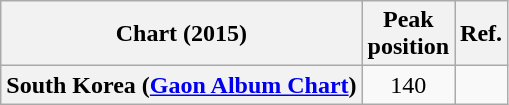<table class="wikitable sortable plainrowheaders" style="text-align:center;">
<tr>
<th>Chart (2015)</th>
<th>Peak<br>position</th>
<th>Ref.</th>
</tr>
<tr>
<th scope="row">South Korea (<a href='#'>Gaon Album Chart</a>)</th>
<td>140</td>
<td></td>
</tr>
</table>
